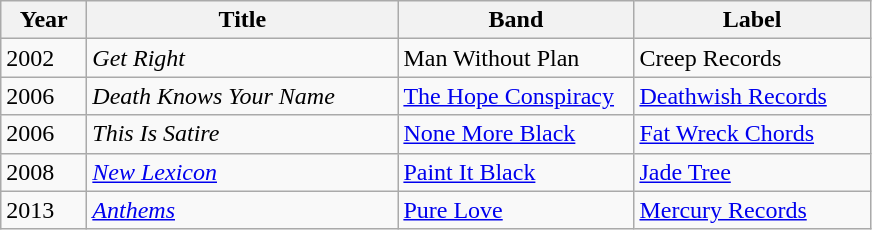<table class="wikitable sortable">
<tr>
<th style="width:50px;">Year</th>
<th style="width:200px;">Title</th>
<th style="width:150px;">Band</th>
<th style="width:150px;">Label</th>
</tr>
<tr>
<td>2002</td>
<td><em>Get Right</em></td>
<td>Man Without Plan</td>
<td>Creep Records</td>
</tr>
<tr>
<td>2006</td>
<td><em>Death Knows Your Name</em></td>
<td><a href='#'>The Hope Conspiracy</a></td>
<td><a href='#'>Deathwish Records</a></td>
</tr>
<tr>
<td>2006</td>
<td><em>This Is Satire</em></td>
<td><a href='#'>None More Black</a></td>
<td><a href='#'>Fat Wreck Chords</a></td>
</tr>
<tr>
<td>2008</td>
<td><em><a href='#'>New Lexicon</a></em></td>
<td><a href='#'>Paint It Black</a></td>
<td><a href='#'>Jade Tree</a></td>
</tr>
<tr>
<td>2013</td>
<td><a href='#'><em>Anthems</em></a></td>
<td><a href='#'>Pure Love</a></td>
<td><a href='#'>Mercury Records</a></td>
</tr>
</table>
